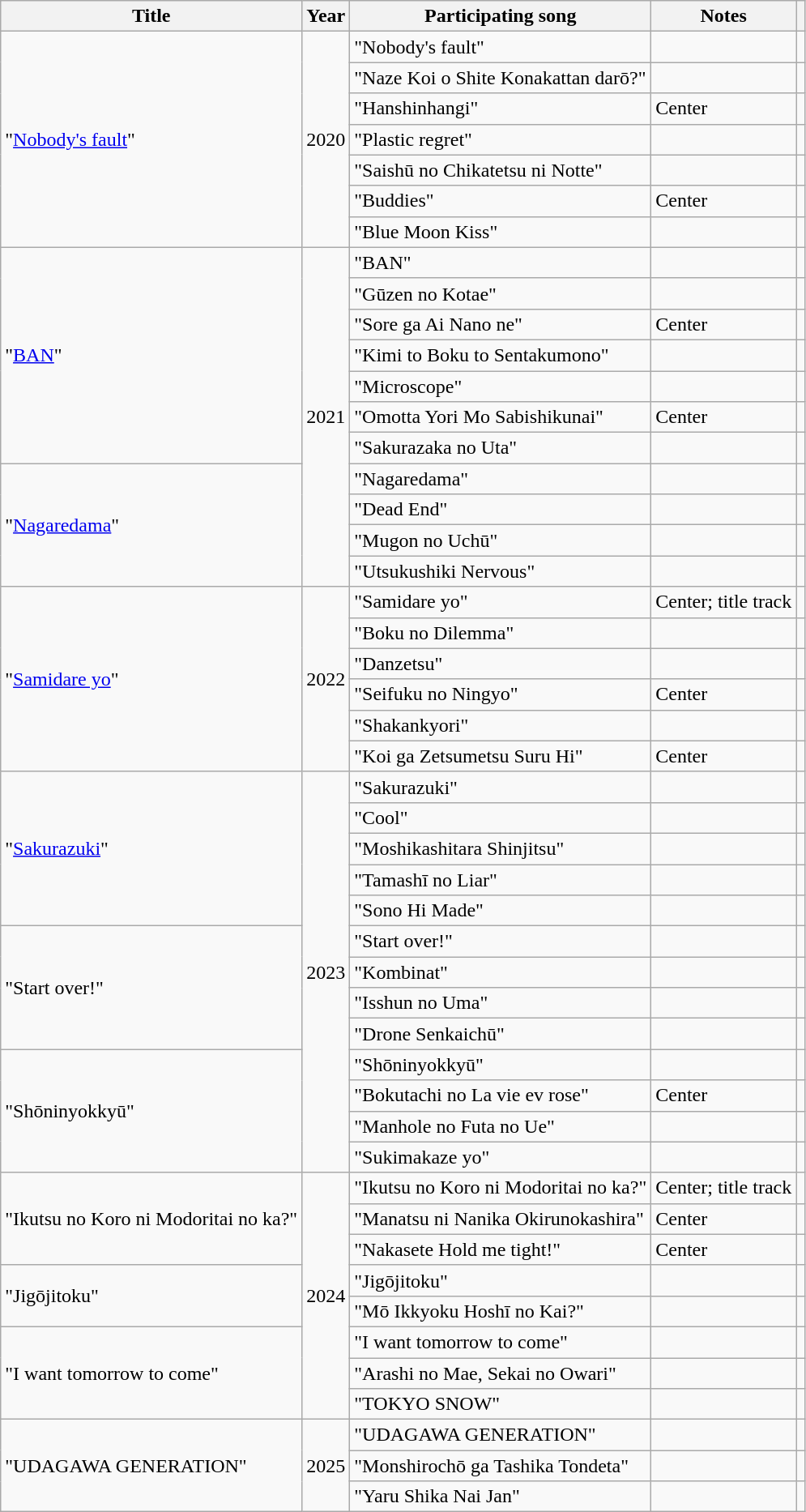<table class="wikitable">
<tr>
<th>Title</th>
<th>Year</th>
<th>Participating song</th>
<th>Notes</th>
<th></th>
</tr>
<tr>
<td rowspan="7">"<a href='#'>Nobody's fault</a>"</td>
<td rowspan="7">2020</td>
<td>"Nobody's fault"</td>
<td></td>
<td></td>
</tr>
<tr>
<td>"Naze Koi o Shite Konakattan darō?"</td>
<td></td>
<td></td>
</tr>
<tr>
<td>"Hanshinhangi"</td>
<td>Center</td>
<td></td>
</tr>
<tr>
<td>"Plastic regret"</td>
<td></td>
<td></td>
</tr>
<tr>
<td>"Saishū no Chikatetsu ni Notte"</td>
<td></td>
<td></td>
</tr>
<tr>
<td>"Buddies"</td>
<td>Center</td>
<td></td>
</tr>
<tr>
<td>"Blue Moon Kiss"</td>
<td></td>
<td></td>
</tr>
<tr>
<td rowspan="7">"<a href='#'>BAN</a>"</td>
<td rowspan="11">2021</td>
<td>"BAN"</td>
<td></td>
<td></td>
</tr>
<tr>
<td>"Gūzen no Kotae"</td>
<td></td>
<td></td>
</tr>
<tr>
<td>"Sore ga Ai Nano ne"</td>
<td>Center</td>
<td></td>
</tr>
<tr>
<td>"Kimi to Boku to Sentakumono"</td>
<td></td>
<td></td>
</tr>
<tr>
<td>"Microscope"</td>
<td></td>
<td></td>
</tr>
<tr>
<td>"Omotta Yori Mo Sabishikunai"</td>
<td>Center</td>
<td></td>
</tr>
<tr>
<td>"Sakurazaka no Uta"</td>
<td></td>
<td></td>
</tr>
<tr>
<td rowspan="4">"<a href='#'>Nagaredama</a>"</td>
<td>"Nagaredama"</td>
<td></td>
<td></td>
</tr>
<tr>
<td>"Dead End"</td>
<td></td>
<td></td>
</tr>
<tr>
<td>"Mugon no Uchū"</td>
<td></td>
<td></td>
</tr>
<tr>
<td>"Utsukushiki Nervous"</td>
<td></td>
<td></td>
</tr>
<tr>
<td rowspan="6">"<a href='#'>Samidare yo</a>"</td>
<td rowspan="6">2022</td>
<td>"Samidare yo"</td>
<td>Center; title track</td>
<td></td>
</tr>
<tr>
<td>"Boku no Dilemma"</td>
<td></td>
<td></td>
</tr>
<tr>
<td>"Danzetsu"</td>
<td></td>
<td></td>
</tr>
<tr>
<td>"Seifuku no Ningyo"</td>
<td>Center</td>
<td></td>
</tr>
<tr>
<td>"Shakankyori"</td>
<td></td>
<td></td>
</tr>
<tr>
<td>"Koi ga Zetsumetsu Suru Hi"</td>
<td>Center</td>
<td></td>
</tr>
<tr>
<td rowspan="5">"<a href='#'>Sakurazuki</a>"</td>
<td rowspan="13">2023</td>
<td>"Sakurazuki"</td>
<td></td>
<td></td>
</tr>
<tr>
<td>"Cool"</td>
<td></td>
<td></td>
</tr>
<tr>
<td>"Moshikashitara Shinjitsu"</td>
<td></td>
<td></td>
</tr>
<tr>
<td>"Tamashī no Liar"</td>
<td></td>
<td></td>
</tr>
<tr>
<td>"Sono Hi Made"</td>
<td></td>
<td></td>
</tr>
<tr>
<td rowspan="4">"Start over!"</td>
<td>"Start over!"</td>
<td></td>
<td></td>
</tr>
<tr>
<td>"Kombinat"</td>
<td></td>
<td></td>
</tr>
<tr>
<td>"Isshun no Uma"</td>
<td></td>
<td></td>
</tr>
<tr>
<td>"Drone Senkaichū"</td>
<td></td>
<td></td>
</tr>
<tr>
<td rowspan="4">"Shōninyokkyū"</td>
<td>"Shōninyokkyū"</td>
<td></td>
<td></td>
</tr>
<tr>
<td>"Bokutachi no La vie ev rose"</td>
<td>Center</td>
<td></td>
</tr>
<tr>
<td>"Manhole no Futa no Ue"</td>
<td></td>
<td></td>
</tr>
<tr>
<td>"Sukimakaze yo"</td>
<td></td>
<td></td>
</tr>
<tr>
<td rowspan="3">"Ikutsu no Koro ni Modoritai no ka?"</td>
<td rowspan="8">2024</td>
<td>"Ikutsu no Koro ni Modoritai no ka?"</td>
<td>Center; title track</td>
<td></td>
</tr>
<tr>
<td>"Manatsu ni Nanika Okirunokashira"</td>
<td>Center</td>
<td></td>
</tr>
<tr>
<td>"Nakasete Hold me tight!"</td>
<td>Center</td>
<td></td>
</tr>
<tr>
<td rowspan="2">"Jigōjitoku"</td>
<td>"Jigōjitoku"</td>
<td></td>
<td></td>
</tr>
<tr>
<td>"Mō Ikkyoku Hoshī no Kai?"</td>
<td></td>
<td></td>
</tr>
<tr>
<td rowspan="3">"I want tomorrow to come"</td>
<td>"I want tomorrow to come"</td>
<td></td>
<td></td>
</tr>
<tr>
<td>"Arashi no Mae, Sekai no Owari"</td>
<td></td>
<td></td>
</tr>
<tr>
<td>"TOKYO SNOW"</td>
<td></td>
<td></td>
</tr>
<tr>
<td rowspan="3">"UDAGAWA GENERATION"</td>
<td rowspan="3">2025</td>
<td>"UDAGAWA GENERATION"</td>
<td></td>
<td></td>
</tr>
<tr>
<td>"Monshirochō ga Tashika Tondeta"</td>
<td></td>
<td></td>
</tr>
<tr>
<td>"Yaru Shika Nai Jan"</td>
<td></td>
<td></td>
</tr>
</table>
